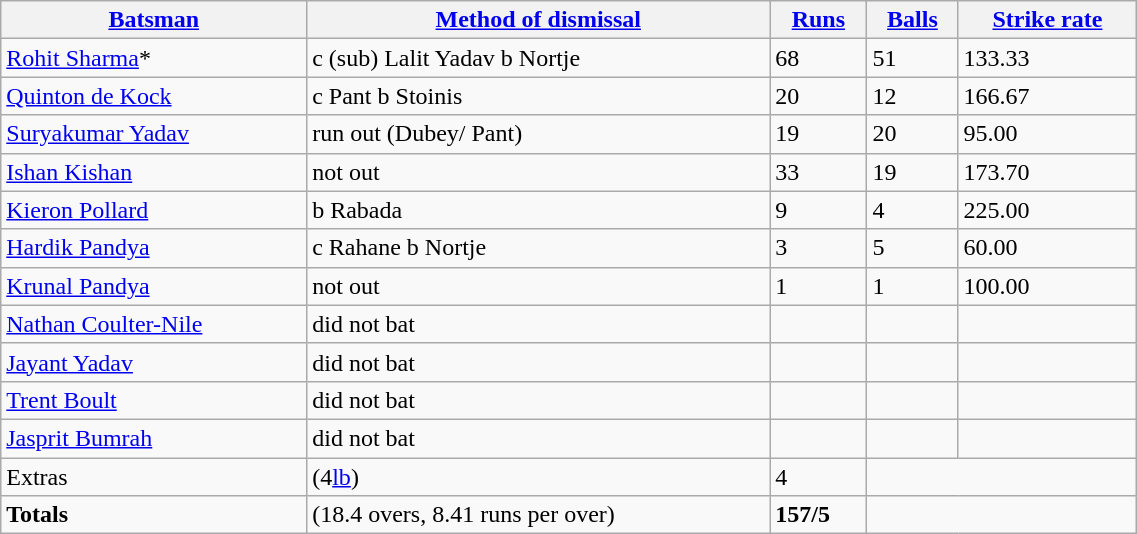<table class=wikitable style="width: 60%;">
<tr>
<th><a href='#'>Batsman</a></th>
<th><a href='#'>Method of dismissal</a></th>
<th><a href='#'>Runs</a></th>
<th><a href='#'>Balls</a></th>
<th><a href='#'>Strike rate</a></th>
</tr>
<tr>
<td><a href='#'>Rohit Sharma</a>*</td>
<td>c (sub) Lalit Yadav b Nortje</td>
<td>68</td>
<td>51</td>
<td>133.33</td>
</tr>
<tr>
<td><a href='#'>Quinton de Kock</a></td>
<td>c Pant b Stoinis</td>
<td>20</td>
<td>12</td>
<td>166.67</td>
</tr>
<tr>
<td><a href='#'>Suryakumar Yadav</a></td>
<td>run out (Dubey/ Pant)</td>
<td>19</td>
<td>20</td>
<td>95.00</td>
</tr>
<tr>
<td><a href='#'>Ishan Kishan</a></td>
<td>not out</td>
<td>33</td>
<td>19</td>
<td>173.70</td>
</tr>
<tr>
<td><a href='#'>Kieron Pollard</a></td>
<td>b Rabada</td>
<td>9</td>
<td>4</td>
<td>225.00</td>
</tr>
<tr>
<td><a href='#'>Hardik Pandya</a></td>
<td>c Rahane b Nortje</td>
<td>3</td>
<td>5</td>
<td>60.00</td>
</tr>
<tr>
<td><a href='#'>Krunal Pandya</a></td>
<td>not out</td>
<td>1</td>
<td>1</td>
<td>100.00</td>
</tr>
<tr>
<td><a href='#'>Nathan Coulter-Nile</a></td>
<td>did not bat</td>
<td></td>
<td></td>
<td></td>
</tr>
<tr>
<td><a href='#'>Jayant Yadav</a></td>
<td>did not bat</td>
<td></td>
<td></td>
<td></td>
</tr>
<tr>
<td><a href='#'>Trent Boult</a></td>
<td>did not bat</td>
<td></td>
<td></td>
<td></td>
</tr>
<tr>
<td><a href='#'>Jasprit Bumrah</a></td>
<td>did not bat</td>
<td></td>
<td></td>
<td></td>
</tr>
<tr>
<td>Extras</td>
<td>(4<a href='#'>lb</a>)</td>
<td>4</td>
<td colspan="2"></td>
</tr>
<tr>
<td><strong>Totals</strong></td>
<td>(18.4 overs, 8.41 runs per over)</td>
<td><strong>157/5</strong></td>
<td colspan="2"></td>
</tr>
</table>
